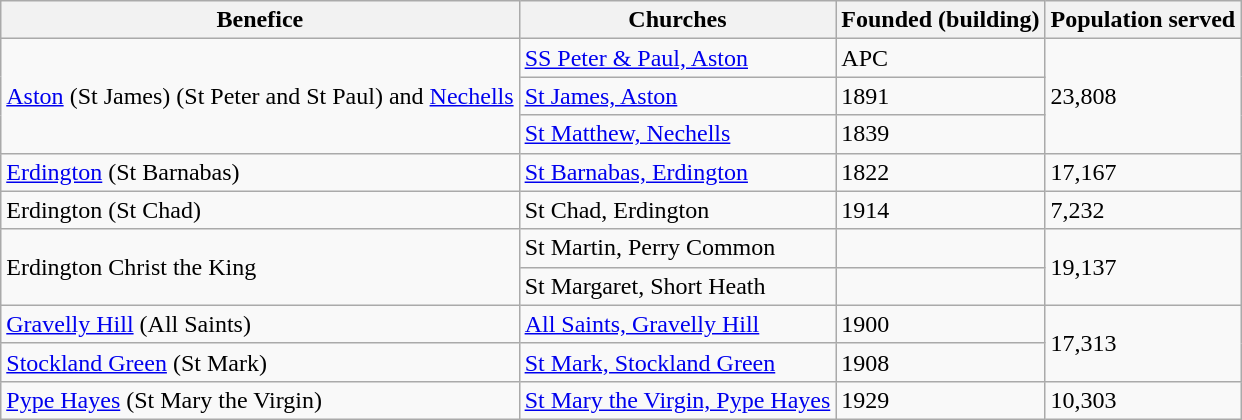<table class="wikitable">
<tr>
<th>Benefice</th>
<th>Churches</th>
<th>Founded (building)</th>
<th>Population served</th>
</tr>
<tr>
<td rowspan="3"><a href='#'>Aston</a> (St James) (St Peter and St Paul) and <a href='#'>Nechells</a></td>
<td><a href='#'>SS Peter & Paul, Aston</a></td>
<td>APC</td>
<td rowspan="3">23,808</td>
</tr>
<tr>
<td><a href='#'>St James, Aston</a></td>
<td>1891</td>
</tr>
<tr>
<td><a href='#'>St Matthew, Nechells</a></td>
<td>1839</td>
</tr>
<tr>
<td><a href='#'>Erdington</a> (St Barnabas)</td>
<td><a href='#'>St Barnabas, Erdington</a></td>
<td>1822</td>
<td>17,167</td>
</tr>
<tr>
<td>Erdington (St Chad)</td>
<td>St Chad, Erdington</td>
<td>1914</td>
<td>7,232</td>
</tr>
<tr>
<td rowspan="2">Erdington Christ the King</td>
<td>St Martin, Perry Common</td>
<td></td>
<td rowspan="2">19,137</td>
</tr>
<tr>
<td>St Margaret, Short Heath</td>
<td></td>
</tr>
<tr>
<td><a href='#'>Gravelly Hill</a> (All Saints)</td>
<td><a href='#'>All Saints, Gravelly Hill</a></td>
<td>1900</td>
<td rowspan="2">17,313</td>
</tr>
<tr>
<td><a href='#'>Stockland Green</a> (St Mark)</td>
<td><a href='#'>St Mark, Stockland Green</a></td>
<td>1908</td>
</tr>
<tr>
<td><a href='#'>Pype Hayes</a> (St Mary the Virgin)</td>
<td><a href='#'>St Mary the Virgin, Pype Hayes</a></td>
<td>1929</td>
<td>10,303</td>
</tr>
</table>
